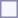<table style="border:1px solid #8888aa; background-color:#f7f8ff; padding:5px; font-size:95%; margin: 0px 12px 12px 0px;">
</table>
